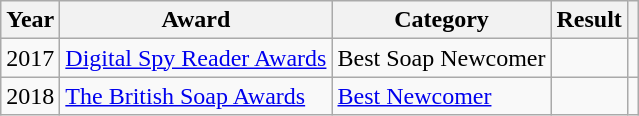<table class="wikitable sortable">
<tr>
<th>Year</th>
<th>Award</th>
<th>Category</th>
<th>Result</th>
<th scope=col class=unsortable></th>
</tr>
<tr>
<td>2017</td>
<td><a href='#'>Digital Spy Reader Awards</a></td>
<td>Best Soap Newcomer</td>
<td></td>
<td align="center"></td>
</tr>
<tr>
<td>2018</td>
<td><a href='#'>The British Soap Awards</a></td>
<td><a href='#'>Best Newcomer</a></td>
<td></td>
<td align="center"></td>
</tr>
</table>
